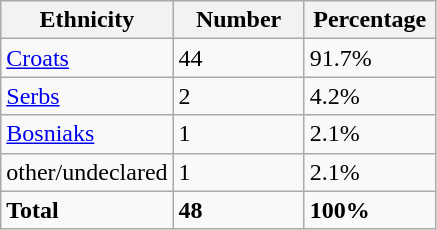<table class="wikitable">
<tr>
<th width="100px">Ethnicity</th>
<th width="80px">Number</th>
<th width="80px">Percentage</th>
</tr>
<tr>
<td><a href='#'>Croats</a></td>
<td>44</td>
<td>91.7%</td>
</tr>
<tr>
<td><a href='#'>Serbs</a></td>
<td>2</td>
<td>4.2%</td>
</tr>
<tr>
<td><a href='#'>Bosniaks</a></td>
<td>1</td>
<td>2.1%</td>
</tr>
<tr>
<td>other/undeclared</td>
<td>1</td>
<td>2.1%</td>
</tr>
<tr>
<td><strong>Total</strong></td>
<td><strong>48</strong></td>
<td><strong>100%</strong></td>
</tr>
</table>
